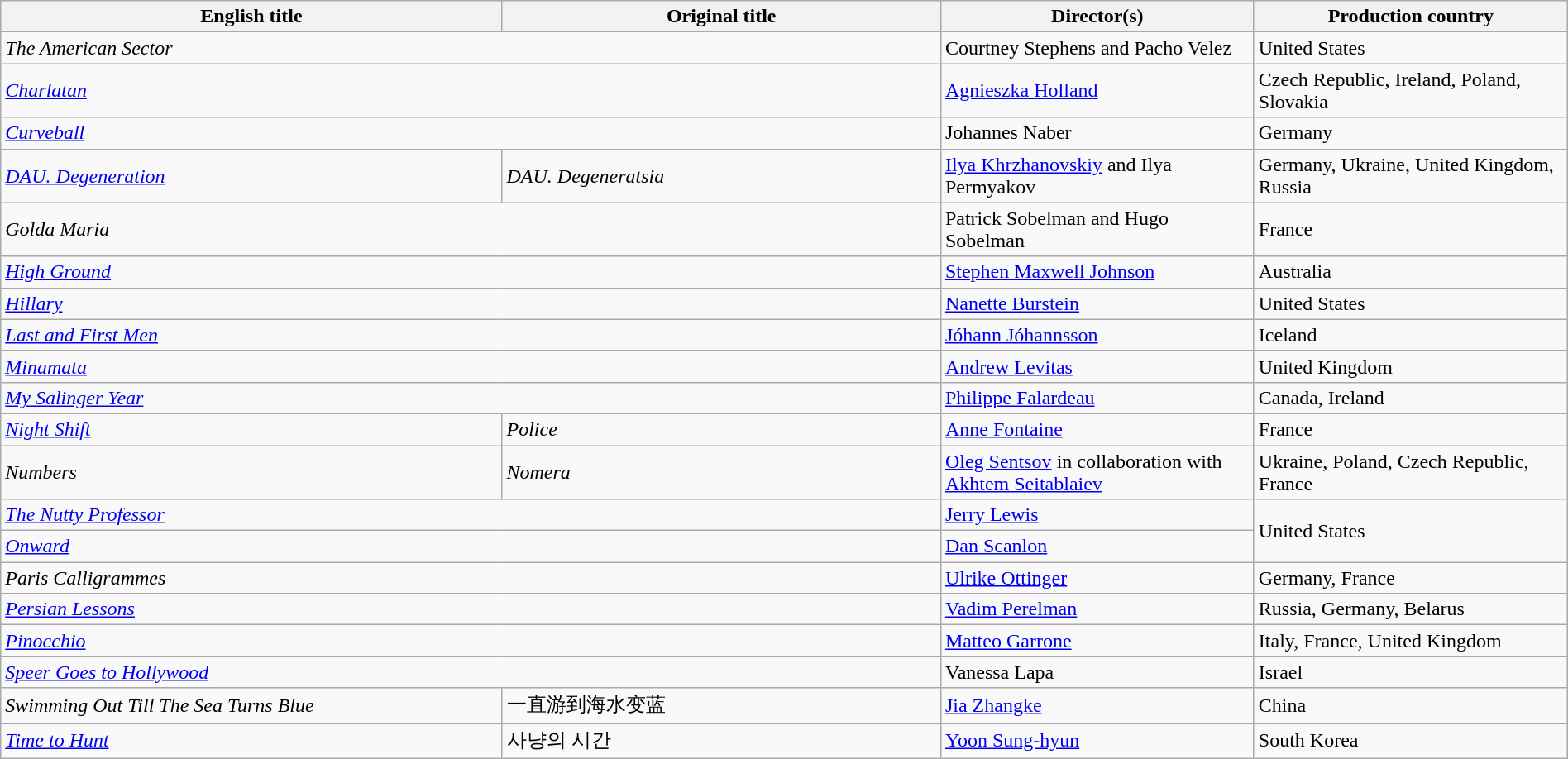<table class="wikitable" width="100%" cellpadding="5">
<tr>
<th scope="col" width="32%">English title</th>
<th scope="col" width="28%">Original title</th>
<th scope="col" width="20%">Director(s)</th>
<th scope="col" width="20%">Production country</th>
</tr>
<tr>
<td colspan="2"><em>The American Sector</em></td>
<td>Courtney Stephens and Pacho Velez</td>
<td>United States</td>
</tr>
<tr>
<td colspan="2"><em><a href='#'>Charlatan</a></em></td>
<td><a href='#'>Agnieszka Holland</a></td>
<td>Czech Republic, Ireland, Poland, Slovakia</td>
</tr>
<tr>
<td colspan="2"><em><a href='#'>Curveball</a></em></td>
<td>Johannes Naber</td>
<td>Germany</td>
</tr>
<tr>
<td><em><a href='#'>DAU. Degeneration</a></em></td>
<td><em>DAU. Degeneratsia</em></td>
<td><a href='#'>Ilya Khrzhanovskiy</a> and Ilya Permyakov</td>
<td>Germany, Ukraine, United Kingdom, Russia</td>
</tr>
<tr>
<td colspan="2"><em>Golda Maria</em></td>
<td>Patrick Sobelman and Hugo Sobelman</td>
<td>France</td>
</tr>
<tr>
<td colspan="2"><em><a href='#'>High Ground</a></em></td>
<td><a href='#'>Stephen Maxwell Johnson</a></td>
<td>Australia</td>
</tr>
<tr>
<td colspan="2"><em><a href='#'>Hillary</a></em></td>
<td><a href='#'>Nanette Burstein</a></td>
<td>United States</td>
</tr>
<tr>
<td colspan="2"><em><a href='#'>Last and First Men</a></em></td>
<td><a href='#'>Jóhann Jóhannsson</a></td>
<td>Iceland</td>
</tr>
<tr>
<td colspan="2"><em><a href='#'>Minamata</a></em></td>
<td><a href='#'>Andrew Levitas</a></td>
<td>United Kingdom</td>
</tr>
<tr>
<td colspan="2"><em><a href='#'>My Salinger Year</a></em></td>
<td><a href='#'>Philippe Falardeau</a></td>
<td>Canada, Ireland</td>
</tr>
<tr>
<td><em><a href='#'>Night Shift</a></em></td>
<td><em>Police</em></td>
<td><a href='#'>Anne Fontaine</a></td>
<td>France</td>
</tr>
<tr>
<td><em>Numbers</em></td>
<td><em>Nomera</em></td>
<td><a href='#'>Oleg Sentsov</a> in collaboration with <a href='#'>Akhtem Seitablaiev</a></td>
<td>Ukraine, Poland, Czech Republic, France</td>
</tr>
<tr>
<td colspan="2"><em><a href='#'>The Nutty Professor</a></em></td>
<td><a href='#'>Jerry Lewis</a></td>
<td rowspan="2">United States</td>
</tr>
<tr>
<td colspan="2"><em><a href='#'>Onward</a></em></td>
<td><a href='#'>Dan Scanlon</a></td>
</tr>
<tr>
<td colspan="2"><em>Paris Calligrammes</em></td>
<td><a href='#'>Ulrike Ottinger</a></td>
<td>Germany, France</td>
</tr>
<tr>
<td colspan="2"><em><a href='#'>Persian Lessons</a></em></td>
<td><a href='#'>Vadim Perelman</a></td>
<td>Russia, Germany, Belarus</td>
</tr>
<tr>
<td colspan="2"><em><a href='#'>Pinocchio</a></em></td>
<td><a href='#'>Matteo Garrone</a></td>
<td>Italy, France, United Kingdom</td>
</tr>
<tr>
<td colspan="2"><em><a href='#'>Speer Goes to Hollywood</a></em></td>
<td>Vanessa Lapa</td>
<td>Israel</td>
</tr>
<tr>
<td><em>Swimming Out Till The Sea Turns Blue</em></td>
<td>一直游到海水变蓝</td>
<td><a href='#'>Jia Zhangke</a></td>
<td>China</td>
</tr>
<tr>
<td><em><a href='#'>Time to Hunt</a></em></td>
<td>사냥의 시간</td>
<td><a href='#'>Yoon Sung-hyun</a></td>
<td>South Korea</td>
</tr>
</table>
